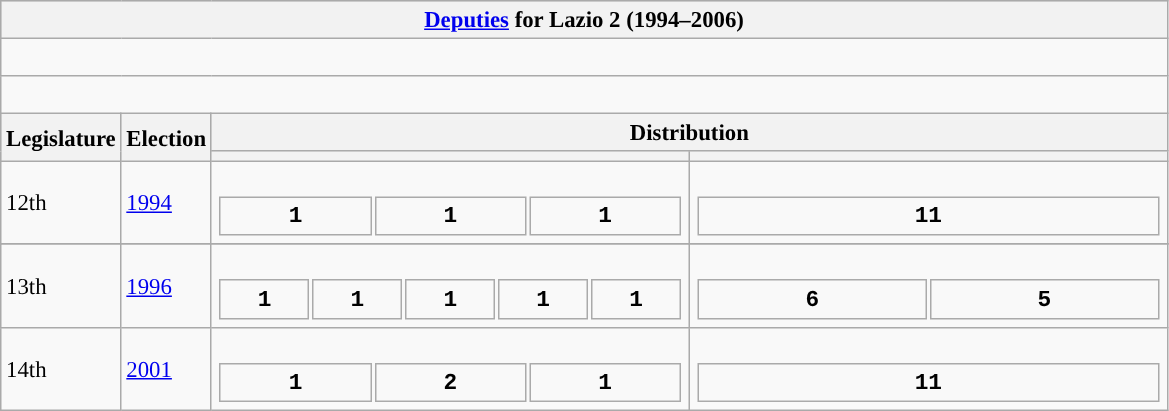<table class="wikitable" style="font-size:95%;">
<tr bgcolor="#CCCCCC">
<th colspan="4"><a href='#'>Deputies</a> for Lazio 2 (1994–2006)</th>
</tr>
<tr>
<td colspan="4"><br>







</td>
</tr>
<tr>
<td colspan="4"><br>



</td>
</tr>
<tr bgcolor="#CCCCCC">
<th rowspan=2>Legislature</th>
<th rowspan=2>Election</th>
<th colspan=2>Distribution</th>
</tr>
<tr>
<th></th>
<th></th>
</tr>
<tr>
<td>12th</td>
<td><a href='#'>1994</a></td>
<td><br><table style="width:20.5em; font-size:100%; text-align:center; font-family:Courier New;">
<tr style="font-weight:bold">
<td style="background:">1</td>
<td style="background:">1</td>
<td style="background:">1</td>
</tr>
</table>
</td>
<td><br><table style="width:20.5em; font-size:100%; text-align:center; font-family:Courier New;">
<tr style="font-weight:bold">
<td style="background:">11</td>
</tr>
</table>
</td>
</tr>
<tr>
</tr>
<tr>
<td>13th</td>
<td><a href='#'>1996</a></td>
<td><br><table style="width:20.5em; font-size:100%; text-align:center; font-family:Courier New;">
<tr style="font-weight:bold">
<td style="background:">1</td>
<td style="background:">1</td>
<td style="background:">1</td>
<td style="background:">1</td>
<td style="background:">1</td>
</tr>
</table>
</td>
<td><br><table style="width:20.5em; font-size:100%; text-align:center; font-family:Courier New;">
<tr style="font-weight:bold">
<td style="background:">6</td>
<td style="background:">5</td>
</tr>
</table>
</td>
</tr>
<tr>
<td>14th</td>
<td><a href='#'>2001</a></td>
<td><br><table style="width:20.5em; font-size:100%; text-align:center; font-family:Courier New;">
<tr style="font-weight:bold">
<td style="background:">1</td>
<td style="background:">2</td>
<td style="background:">1</td>
</tr>
</table>
</td>
<td><br><table style="width:20.5em; font-size:100%; text-align:center; font-family:Courier New;">
<tr style="font-weight:bold">
<td style="background:">11</td>
</tr>
</table>
</td>
</tr>
</table>
